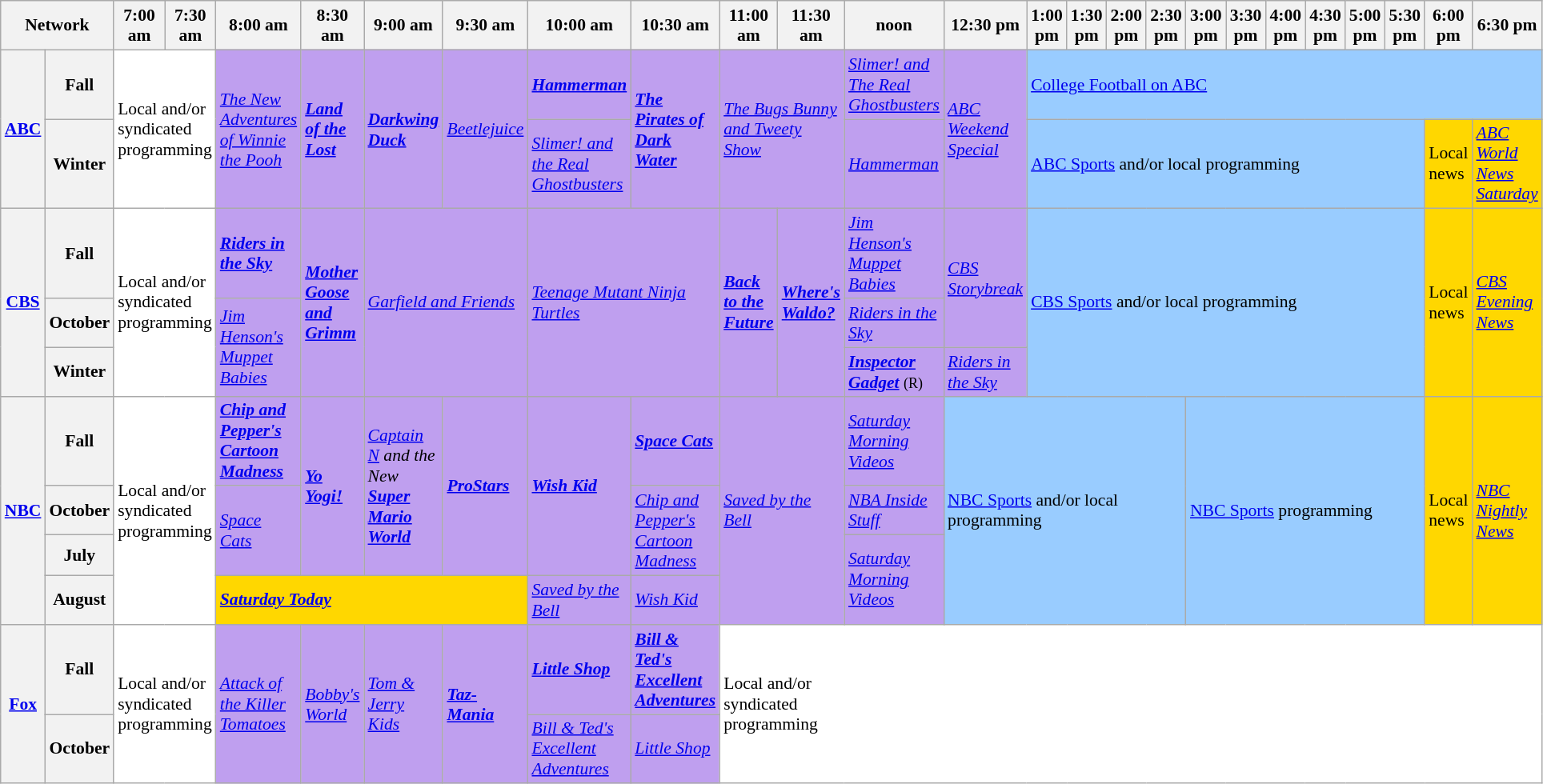<table class=wikitable style="font-size:90%">
<tr>
<th width="1.5%" bgcolor="#C0C0C0" colspan="2">Network</th>
<th width="4%" bgcolor="#C0C0C0">7:00 am</th>
<th width="4%" bgcolor="#C0C0C0">7:30 am</th>
<th width="4%" bgcolor="#C0C0C0">8:00 am</th>
<th width="4%" bgcolor="#C0C0C0">8:30 am</th>
<th width="4%" bgcolor="#C0C0C0">9:00 am</th>
<th width="4%" bgcolor="#C0C0C0">9:30 am</th>
<th width="4%" bgcolor="#C0C0C0">10:00 am</th>
<th width="4%" bgcolor="#C0C0C0">10:30 am</th>
<th width="4%" bgcolor="#C0C0C0">11:00 am</th>
<th width="4%" bgcolor="#C0C0C0">11:30 am</th>
<th width="4%" bgcolor="#C0C0C0">noon</th>
<th width="4%" bgcolor="#C0C0C0">12:30 pm</th>
<th width="4%" bgcolor="#C0C0C0">1:00 pm</th>
<th width="4%" bgcolor="#C0C0C0">1:30 pm</th>
<th width="4%" bgcolor="#C0C0C0">2:00 pm</th>
<th width="4%" bgcolor="#C0C0C0">2:30 pm</th>
<th width="4%" bgcolor="#C0C0C0">3:00 pm</th>
<th width="4%" bgcolor="#C0C0C0">3:30 pm</th>
<th width="4%" bgcolor="#C0C0C0">4:00 pm</th>
<th width="4%" bgcolor="#C0C0C0">4:30 pm</th>
<th width="4%" bgcolor="#C0C0C0">5:00 pm</th>
<th width="4%" bgcolor="#C0C0C0">5:30 pm</th>
<th width="4%" bgcolor="#C0C0C0">6:00 pm</th>
<th width="4%" bgcolor="#C0C0C0">6:30 pm</th>
</tr>
<tr>
<th bgcolor="#C0C0C0" rowspan="2"><a href='#'>ABC</a></th>
<th>Fall</th>
<td bgcolor="white" colspan="2" rowspan="2">Local and/or<br>syndicated<br>programming</td>
<td bgcolor="bf9fef" rowspan="2"><em><a href='#'>The New Adventures of Winnie the Pooh</a></em></td>
<td bgcolor="bf9fef" rowspan="2"><strong><em><a href='#'>Land of the Lost</a></em></strong></td>
<td bgcolor="bf9fef" rowspan="2"><strong><em><a href='#'>Darkwing Duck</a></em></strong></td>
<td bgcolor="bf9fef" rowspan="2"><em><a href='#'>Beetlejuice</a></em></td>
<td bgcolor="bf9fef" rowspan="1"><strong><em><a href='#'>Hammerman</a></em></strong></td>
<td bgcolor="bf9fef" rowspan="2"><strong><em><a href='#'>The Pirates of Dark Water</a></em></strong></td>
<td bgcolor="bf9fef" colspan="2" rowspan="2"><em><a href='#'>The Bugs Bunny and Tweety Show</a></em></td>
<td bgcolor="bf9fef" rowspan="1"><em><a href='#'>Slimer! and The Real Ghostbusters</a></em></td>
<td bgcolor="bf9fef" rowspan="2"><em><a href='#'>ABC Weekend Special</a></em></td>
<td bgcolor="99ccff" colspan="12"rowspan="1"><a href='#'>College Football on ABC</a></td>
</tr>
<tr>
<th>Winter</th>
<td bgcolor="bf9fef" rowspan="1"><em><a href='#'>Slimer! and the Real Ghostbusters</a></em></td>
<td bgcolor="bf9fef" rowspan="1"><em><a href='#'>Hammerman</a></em></td>
<td bgcolor="99ccff" colspan="10"rowspan="1"><a href='#'>ABC Sports</a> and/or local programming</td>
<td bgcolor="gold" rowspan="1">Local news</td>
<td bgcolor="gold" rowspan="1"><em><a href='#'>ABC World News Saturday</a></em></td>
</tr>
<tr>
<th bgcolor="#C0C0C0" rowspan="3"><a href='#'>CBS</a></th>
<th>Fall</th>
<td bgcolor="white" colspan="2" rowspan="3">Local and/or<br>syndicated<br>programming</td>
<td bgcolor="bf9fef" rowspan="1"><strong><em><a href='#'>Riders in the Sky</a></em></strong></td>
<td bgcolor="bf9fef" rowspan="3"><strong><em><a href='#'>Mother Goose and Grimm</a></em></strong></td>
<td bgcolor="bf9fef" colspan="2" rowspan="3"><em><a href='#'>Garfield and Friends</a></em></td>
<td bgcolor="bf9fef" colspan="2" rowspan="3"><em><a href='#'>Teenage Mutant Ninja Turtles</a></em></td>
<td bgcolor="bf9fef" rowspan="3"><strong><em><a href='#'>Back to the Future</a></em></strong></td>
<td bgcolor="bf9fef" rowspan="3"><strong><em><a href='#'>Where's Waldo?</a></em></strong></td>
<td bgcolor="bf9fef" rowspan="1"><em><a href='#'>Jim Henson's Muppet Babies</a></em></td>
<td bgcolor="bf9fef" rowspan="2"><em><a href='#'>CBS Storybreak</a></em></td>
<td bgcolor="99ccff" colspan="10"rowspan="3"><a href='#'>CBS Sports</a> and/or local programming</td>
<td bgcolor="gold" rowspan="3">Local news</td>
<td bgcolor="gold" rowspan="3"><em><a href='#'>CBS Evening News</a></em></td>
</tr>
<tr>
<th>October</th>
<td bgcolor="bf9fef" rowspan="2"><em><a href='#'>Jim Henson's Muppet Babies</a></em></td>
<td bgcolor="bf9fef" rowspan="1"><em><a href='#'>Riders in the Sky</a></em></td>
</tr>
<tr>
<th>Winter</th>
<td bgcolor="bf9fef" rowspan="1"><strong><em><a href='#'>Inspector Gadget</a></em></strong> <small>(R)</small></td>
<td bgcolor="bf9fef" rowspan="1"><em><a href='#'>Riders in the Sky</a></em></td>
</tr>
<tr>
<th bgcolor="#C0C0C0" rowspan="4"><a href='#'>NBC</a></th>
<th>Fall</th>
<td bgcolor="white" rowspan="4"colspan="2">Local and/or<br>syndicated<br>programming</td>
<td bgcolor="bf9fef"rowspan="1"><strong><em><a href='#'>Chip and Pepper's Cartoon Madness</a></em></strong></td>
<td bgcolor="bf9fef"rowspan="3"><strong><em><a href='#'>Yo Yogi!</a></em></strong></td>
<td bgcolor="bf9fef"rowspan="3"><em><a href='#'>Captain N</a> and the New</em> <strong><em><a href='#'>Super Mario World</a></em></strong></td>
<td bgcolor="bf9fef"rowspan="3"><strong><em><a href='#'>ProStars</a></em></strong></td>
<td bgcolor="bf9fef"rowspan="3"><strong><em><a href='#'>Wish Kid</a></em></strong></td>
<td bgcolor="bf9fef"rowspan="1"><strong><em><a href='#'>Space Cats</a></em></strong></td>
<td bgcolor="bf9fef"rowspan="4" colspan="2"><em><a href='#'>Saved by the Bell</a></em></td>
<td bgcolor="bf9fef"rowspan="1"><em><a href='#'>Saturday Morning Videos</a></em></td>
<td bgcolor="99ccff" rowspan="4"colspan="5"><a href='#'>NBC Sports</a> and/or local programming</td>
<td bgcolor="99ccff" rowspan="4"colspan="6"><a href='#'>NBC Sports</a> programming</td>
<td bgcolor="gold"rowspan="4">Local news</td>
<td bgcolor="gold"rowspan="4"><em><a href='#'>NBC Nightly News</a></em></td>
</tr>
<tr>
<th>October</th>
<td bgcolor="bf9fef"rowspan="2"><em><a href='#'>Space Cats</a></em></td>
<td bgcolor="bf9fef"rowspan="2"><em><a href='#'>Chip and Pepper's Cartoon Madness</a></em></td>
<td bgcolor="bf9fef"rowspan="1"><em><a href='#'>NBA Inside Stuff</a></em></td>
</tr>
<tr>
<th>July</th>
<td bgcolor="bf9fef"rowspan="2"><em><a href='#'>Saturday Morning Videos</a></em></td>
</tr>
<tr>
<th>August</th>
<td bgcolor="gold" rowspan="1"colspan="4"><strong><em><a href='#'>Saturday Today</a></em></strong></td>
<td bgcolor="bf9fef"rowspan="1"><em><a href='#'>Saved by the Bell</a></em></td>
<td bgcolor="bf9fef"rowspan="1"><em><a href='#'>Wish Kid</a></em></td>
</tr>
<tr>
<th bgcolor="#C0C0C0" rowspan="2"><a href='#'>Fox</a></th>
<th>Fall</th>
<td bgcolor="white" colspan="2" rowspan="2">Local and/or<br>syndicated<br>programming</td>
<td bgcolor="bf9fef" rowspan="2"><em><a href='#'>Attack of the Killer Tomatoes</a></em></td>
<td bgcolor="bf9fef" rowspan="2"><em><a href='#'>Bobby's World</a></em></td>
<td bgcolor="bf9fef" rowspan="2"><em><a href='#'>Tom & Jerry Kids</a></em></td>
<td bgcolor="bf9fef" rowspan="2"><strong><em><a href='#'>Taz-Mania</a></em></strong></td>
<td bgcolor="bf9fef" rowspan="1"><strong><em><a href='#'>Little Shop</a></em></strong></td>
<td bgcolor="bf9fef" rowspan="1"><strong><em><a href='#'>Bill & Ted's Excellent Adventures</a></em></strong></td>
<td bgcolor="white" colspan="16" rowspan="2">Local and/or<br>syndicated<br>programming</td>
</tr>
<tr>
<th>October</th>
<td bgcolor="bf9fef" rowspan="1"><em><a href='#'>Bill & Ted's Excellent Adventures</a></em></td>
<td bgcolor="bf9fef" rowspan="1"><em><a href='#'>Little Shop</a></em></td>
</tr>
</table>
